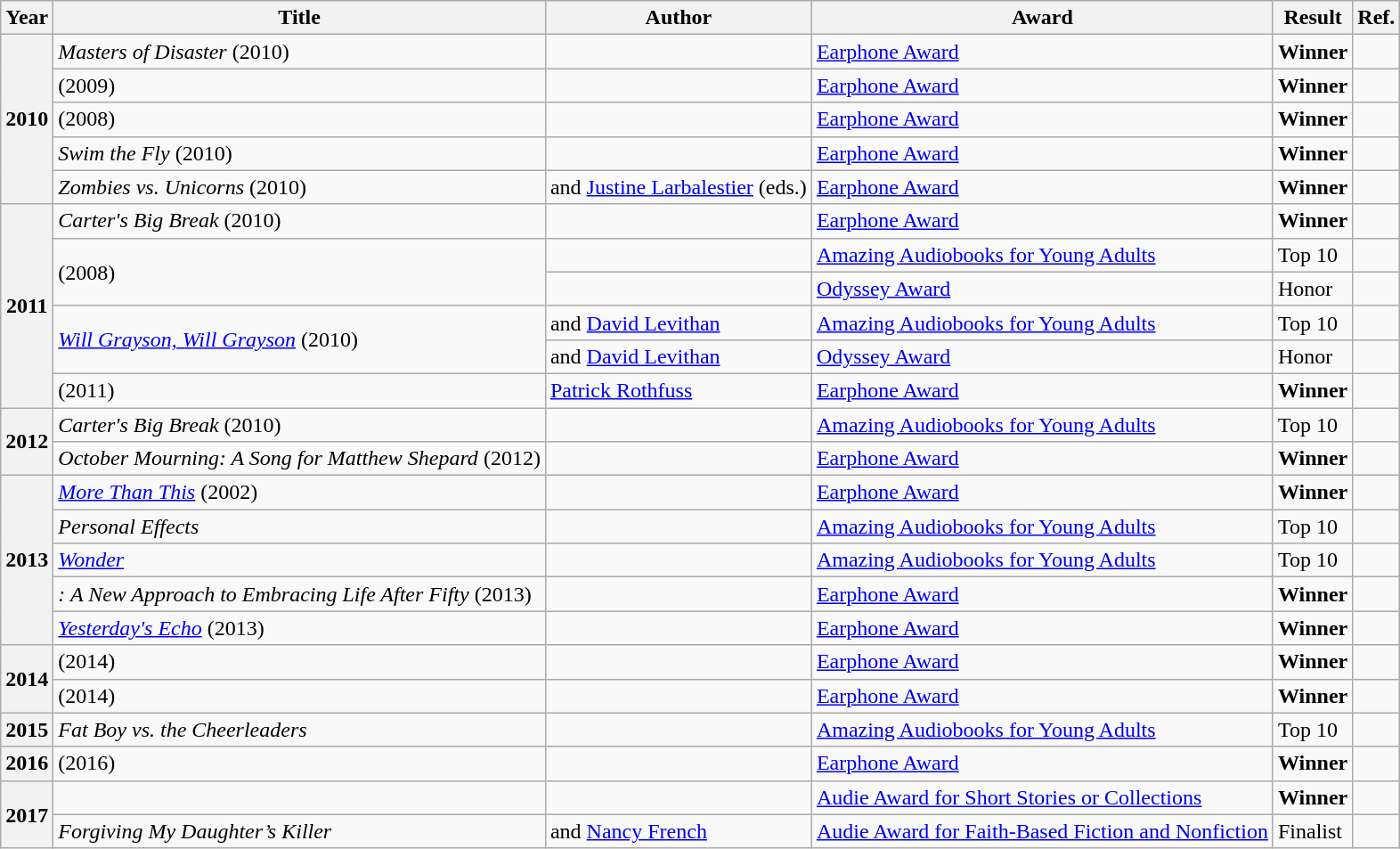<table class="wikitable sortable mw-collapsible">
<tr>
<th>Year</th>
<th>Title</th>
<th>Author</th>
<th>Award</th>
<th>Result</th>
<th>Ref.</th>
</tr>
<tr>
<th rowspan="5">2010</th>
<td><em>Masters of Disaster</em> (2010)</td>
<td></td>
<td><a href='#'>Earphone Award</a></td>
<td><strong>Winner</strong></td>
<td></td>
</tr>
<tr>
<td><em></em> (2009)</td>
<td></td>
<td><a href='#'>Earphone Award</a></td>
<td><strong>Winner</strong></td>
<td></td>
</tr>
<tr>
<td><em></em> (2008)</td>
<td></td>
<td><a href='#'>Earphone Award</a></td>
<td><strong>Winner</strong></td>
<td></td>
</tr>
<tr>
<td><em>Swim the Fly</em> (2010)</td>
<td></td>
<td><a href='#'>Earphone Award</a></td>
<td><strong>Winner</strong></td>
<td></td>
</tr>
<tr>
<td><em>Zombies vs. Unicorns</em> (2010)</td>
<td> and <a href='#'>Justine Larbalestier</a> (eds.)</td>
<td><a href='#'>Earphone Award</a></td>
<td><strong>Winner</strong></td>
<td></td>
</tr>
<tr>
<th rowspan="6">2011</th>
<td><em>Carter's Big Break</em> (2010)</td>
<td></td>
<td><a href='#'>Earphone Award</a></td>
<td><strong>Winner</strong></td>
<td></td>
</tr>
<tr>
<td rowspan="2"><em></em> (2008)</td>
<td></td>
<td><a href='#'>Amazing Audiobooks for Young Adults</a></td>
<td>Top 10</td>
<td></td>
</tr>
<tr>
<td></td>
<td><a href='#'>Odyssey Award</a></td>
<td>Honor</td>
<td></td>
</tr>
<tr>
<td rowspan="2"><em><a href='#'>Will Grayson, Will Grayson</a></em> (2010)</td>
<td> and <a href='#'>David Levithan</a></td>
<td><a href='#'>Amazing Audiobooks for Young Adults</a></td>
<td>Top 10</td>
<td></td>
</tr>
<tr>
<td> and <a href='#'>David Levithan</a></td>
<td><a href='#'>Odyssey Award</a></td>
<td>Honor</td>
<td></td>
</tr>
<tr>
<td><em></em> (2011)</td>
<td><a href='#'>Patrick Rothfuss</a></td>
<td><a href='#'>Earphone Award</a></td>
<td><strong>Winner</strong></td>
<td></td>
</tr>
<tr>
<th rowspan="2">2012</th>
<td><em>Carter's Big Break</em> (2010)</td>
<td></td>
<td><a href='#'>Amazing Audiobooks for Young Adults</a></td>
<td>Top 10</td>
<td></td>
</tr>
<tr>
<td><em>October Mourning: A Song for Matthew Shepard</em> (2012)</td>
<td></td>
<td><a href='#'>Earphone Award</a></td>
<td><strong>Winner</strong></td>
<td></td>
</tr>
<tr>
<th rowspan="5">2013</th>
<td><em><a href='#'>More Than This</a></em> (2002)</td>
<td></td>
<td><a href='#'>Earphone Award</a></td>
<td><strong>Winner</strong></td>
<td></td>
</tr>
<tr>
<td><em>Personal Effects</em></td>
<td></td>
<td><a href='#'>Amazing Audiobooks for Young Adults</a></td>
<td>Top 10</td>
<td></td>
</tr>
<tr>
<td><a href='#'><em>Wonder</em></a></td>
<td></td>
<td><a href='#'>Amazing Audiobooks for Young Adults</a></td>
<td>Top 10</td>
<td></td>
</tr>
<tr>
<td><em>: A New Approach to Embracing Life After Fifty</em> (2013)</td>
<td></td>
<td><a href='#'>Earphone Award</a></td>
<td><strong>Winner</strong></td>
<td></td>
</tr>
<tr>
<td><em><a href='#'>Yesterday's Echo</a></em> (2013)</td>
<td></td>
<td><a href='#'>Earphone Award</a></td>
<td><strong>Winner</strong></td>
<td></td>
</tr>
<tr>
<th rowspan="2">2014</th>
<td><em></em> (2014)</td>
<td></td>
<td><a href='#'>Earphone Award</a></td>
<td><strong>Winner</strong></td>
<td></td>
</tr>
<tr>
<td><em></em> (2014)</td>
<td></td>
<td><a href='#'>Earphone Award</a></td>
<td><strong>Winner</strong></td>
<td></td>
</tr>
<tr>
<th>2015</th>
<td><em>Fat Boy vs. the Cheerleaders</em></td>
<td></td>
<td><a href='#'>Amazing Audiobooks for Young Adults</a></td>
<td>Top 10</td>
<td></td>
</tr>
<tr>
<th>2016</th>
<td><em></em> (2016)</td>
<td></td>
<td><a href='#'>Earphone Award</a></td>
<td><strong>Winner</strong></td>
<td></td>
</tr>
<tr>
<th rowspan="2">2017</th>
<td><em></em></td>
<td></td>
<td><a href='#'>Audie Award for Short Stories or Collections</a></td>
<td><strong>Winner</strong></td>
<td></td>
</tr>
<tr>
<td><em>Forgiving My Daughter’s Killer</em></td>
<td> and <a href='#'>Nancy French</a></td>
<td><a href='#'>Audie Award for Faith-Based Fiction and Nonfiction</a></td>
<td>Finalist</td>
<td></td>
</tr>
</table>
